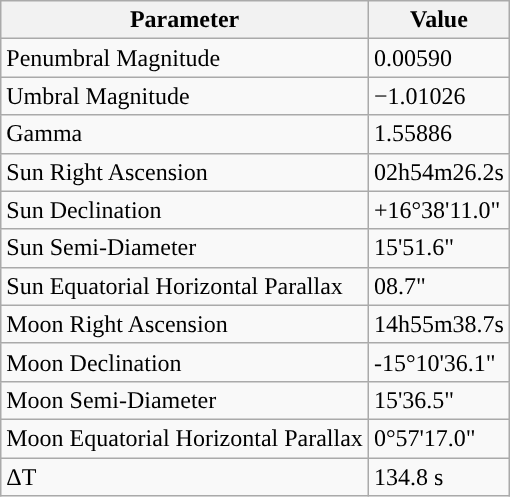<table class="wikitable">
<tr>
<th>Parameter</th>
<th>Value</th>
</tr>
<tr>
<td>Penumbral Magnitude</td>
<td>0.00590</td>
</tr>
<tr>
<td>Umbral Magnitude</td>
<td>−1.01026</td>
</tr>
<tr>
<td>Gamma</td>
<td>1.55886</td>
</tr>
<tr>
<td>Sun Right Ascension</td>
<td>02h54m26.2s</td>
</tr>
<tr>
<td>Sun Declination</td>
<td>+16°38'11.0"</td>
</tr>
<tr>
<td>Sun Semi-Diameter</td>
<td>15'51.6"</td>
</tr>
<tr>
<td>Sun Equatorial Horizontal Parallax</td>
<td>08.7"</td>
</tr>
<tr>
<td>Moon Right Ascension</td>
<td>14h55m38.7s</td>
</tr>
<tr>
<td>Moon Declination</td>
<td>-15°10'36.1"</td>
</tr>
<tr>
<td>Moon Semi-Diameter</td>
<td>15'36.5"</td>
</tr>
<tr>
<td>Moon Equatorial Horizontal Parallax</td>
<td>0°57'17.0"</td>
</tr>
<tr>
<td>ΔT</td>
<td>134.8 s</td>
</tr>
</table>
